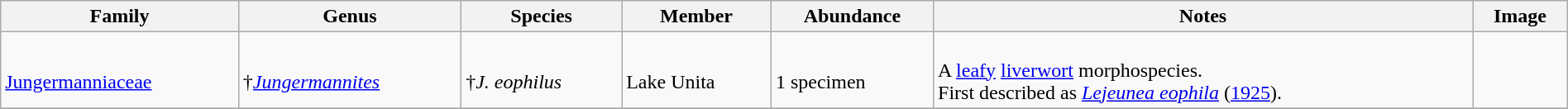<table class="wikitable" style="margin:auto;width:100%;">
<tr>
<th>Family</th>
<th>Genus</th>
<th>Species</th>
<th>Member</th>
<th>Abundance</th>
<th>Notes</th>
<th>Image</th>
</tr>
<tr>
<td><br><a href='#'>Jungermanniaceae</a></td>
<td><br>†<em><a href='#'>Jungermannites</a></em></td>
<td><br>†<em>J. eophilus</em> </td>
<td><br>Lake Unita</td>
<td><br>1 specimen</td>
<td><br>A <a href='#'>leafy</a> <a href='#'>liverwort</a> morphospecies.<br>First described as <em><a href='#'>Lejeunea eophila</a></em> (<a href='#'>1925</a>).</td>
<td><br></td>
</tr>
<tr>
</tr>
</table>
